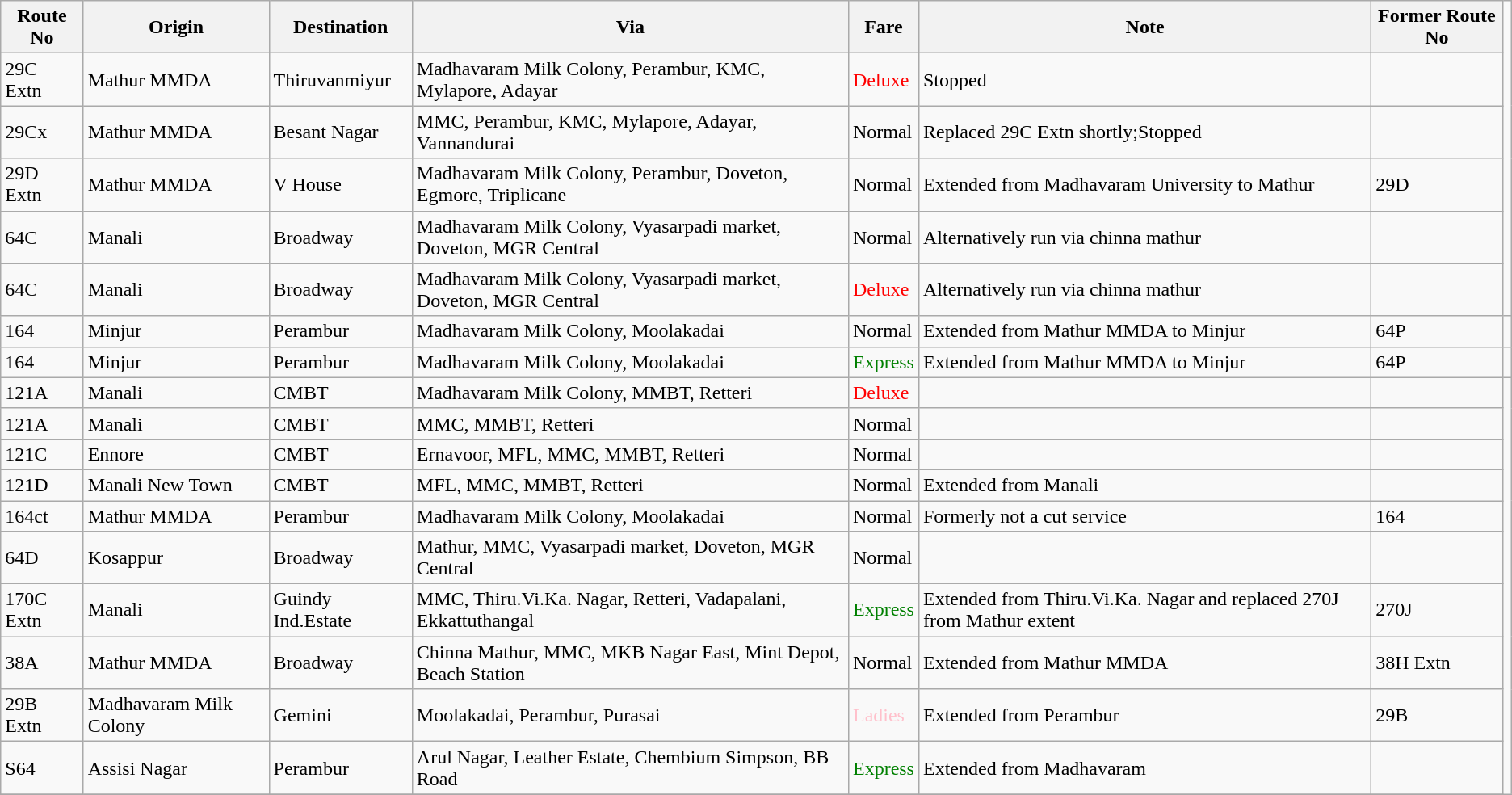<table class="sortable wikitable">
<tr>
<th>Route No</th>
<th>Origin</th>
<th>Destination</th>
<th>Via</th>
<th>Fare</th>
<th>Note</th>
<th>Former Route No</th>
</tr>
<tr>
<td>29C Extn</td>
<td>Mathur MMDA</td>
<td>Thiruvanmiyur</td>
<td>Madhavaram Milk Colony, Perambur, KMC, Mylapore, Adayar</td>
<td style="color:red">Deluxe</td>
<td>Stopped</td>
<td></td>
</tr>
<tr>
<td>29Cx</td>
<td>Mathur MMDA</td>
<td>Besant Nagar</td>
<td>MMC, Perambur, KMC, Mylapore, Adayar, Vannandurai</td>
<td>Normal</td>
<td>Replaced 29C Extn shortly;Stopped</td>
<td></td>
</tr>
<tr>
<td>29D Extn</td>
<td>Mathur MMDA</td>
<td>V House</td>
<td>Madhavaram Milk Colony, Perambur, Doveton, Egmore, Triplicane</td>
<td>Normal</td>
<td>Extended from Madhavaram University to Mathur</td>
<td>29D</td>
</tr>
<tr>
<td>64C</td>
<td>Manali</td>
<td>Broadway</td>
<td>Madhavaram Milk Colony, Vyasarpadi market, Doveton, MGR Central</td>
<td>Normal</td>
<td>Alternatively run via chinna mathur</td>
<td></td>
</tr>
<tr>
<td>64C</td>
<td>Manali</td>
<td>Broadway</td>
<td>Madhavaram Milk Colony, Vyasarpadi market, Doveton, MGR Central</td>
<td style="color:red">Deluxe</td>
<td>Alternatively run via chinna mathur</td>
<td></td>
</tr>
<tr>
<td>164</td>
<td>Minjur</td>
<td>Perambur</td>
<td>Madhavaram Milk Colony, Moolakadai</td>
<td>Normal</td>
<td>Extended from Mathur MMDA to Minjur</td>
<td>64P</td>
<td></td>
</tr>
<tr>
<td>164</td>
<td>Minjur</td>
<td>Perambur</td>
<td>Madhavaram Milk Colony, Moolakadai</td>
<td style="color:green">Express</td>
<td>Extended from Mathur MMDA to Minjur</td>
<td>64P</td>
<td></td>
</tr>
<tr>
<td>121A</td>
<td>Manali</td>
<td>CMBT</td>
<td>Madhavaram Milk Colony, MMBT, Retteri</td>
<td style="color:red">Deluxe</td>
<td></td>
<td></td>
</tr>
<tr>
<td>121A</td>
<td>Manali</td>
<td>CMBT</td>
<td>MMC, MMBT, Retteri</td>
<td>Normal</td>
<td></td>
<td></td>
</tr>
<tr>
<td>121C</td>
<td>Ennore</td>
<td>CMBT</td>
<td>Ernavoor, MFL, MMC, MMBT, Retteri</td>
<td>Normal</td>
<td></td>
<td></td>
</tr>
<tr>
<td>121D</td>
<td>Manali New Town</td>
<td>CMBT</td>
<td>MFL, MMC, MMBT, Retteri</td>
<td>Normal</td>
<td>Extended from Manali</td>
<td></td>
</tr>
<tr>
<td>164ct</td>
<td>Mathur MMDA</td>
<td>Perambur</td>
<td>Madhavaram Milk Colony, Moolakadai</td>
<td>Normal</td>
<td>Formerly not a cut service</td>
<td>164</td>
</tr>
<tr>
<td>64D</td>
<td>Kosappur</td>
<td>Broadway</td>
<td>Mathur, MMC, Vyasarpadi market, Doveton, MGR Central</td>
<td>Normal</td>
<td></td>
<td></td>
</tr>
<tr>
<td>170C Extn</td>
<td>Manali</td>
<td>Guindy Ind.Estate</td>
<td>MMC, Thiru.Vi.Ka. Nagar, Retteri, Vadapalani, Ekkattuthangal</td>
<td style="color:green">Express</td>
<td>Extended from Thiru.Vi.Ka. Nagar and replaced 270J from Mathur extent</td>
<td>270J</td>
</tr>
<tr>
<td>38A</td>
<td>Mathur MMDA</td>
<td>Broadway</td>
<td>Chinna Mathur, MMC, MKB Nagar East, Mint Depot, Beach Station</td>
<td>Normal</td>
<td>Extended from Mathur MMDA</td>
<td>38H Extn</td>
</tr>
<tr>
<td>29B Extn</td>
<td>Madhavaram Milk Colony</td>
<td>Gemini</td>
<td>Moolakadai, Perambur, Purasai</td>
<td style="color:pink">Ladies</td>
<td>Extended from Perambur</td>
<td>29B</td>
</tr>
<tr>
<td>S64</td>
<td>Assisi Nagar</td>
<td>Perambur</td>
<td>Arul Nagar, Leather Estate, Chembium Simpson, BB Road</td>
<td style="color:green">Express</td>
<td>Extended from Madhavaram</td>
<td></td>
</tr>
<tr>
</tr>
</table>
